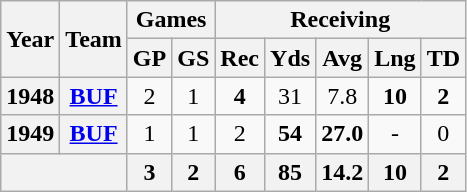<table class="wikitable" style="text-align:center">
<tr>
<th rowspan="2">Year</th>
<th rowspan="2">Team</th>
<th colspan="2">Games</th>
<th colspan="5">Receiving</th>
</tr>
<tr>
<th>GP</th>
<th>GS</th>
<th>Rec</th>
<th>Yds</th>
<th>Avg</th>
<th>Lng</th>
<th>TD</th>
</tr>
<tr>
<th>1948</th>
<th><a href='#'>BUF</a></th>
<td>2</td>
<td>1</td>
<td><strong>4</strong></td>
<td>31</td>
<td>7.8</td>
<td><strong>10</strong></td>
<td><strong>2</strong></td>
</tr>
<tr>
<th>1949</th>
<th><a href='#'>BUF</a></th>
<td>1</td>
<td>1</td>
<td>2</td>
<td><strong>54</strong></td>
<td><strong>27.0</strong></td>
<td>-</td>
<td>0</td>
</tr>
<tr>
<th colspan="2"></th>
<th>3</th>
<th>2</th>
<th>6</th>
<th>85</th>
<th>14.2</th>
<th>10</th>
<th>2</th>
</tr>
</table>
